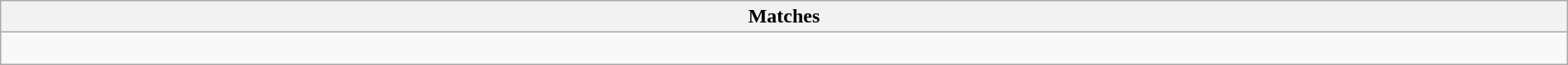<table class="wikitable collapsible collapsed" style="width:100%;">
<tr>
<th>Matches</th>
</tr>
<tr>
<td><br></td>
</tr>
</table>
